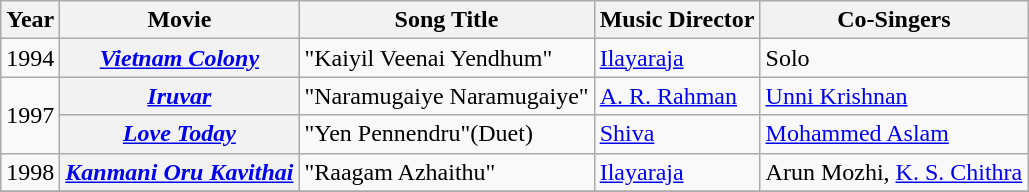<table class="wikitable">
<tr>
<th>Year</th>
<th>Movie</th>
<th>Song Title</th>
<th>Music Director</th>
<th>Co-Singers</th>
</tr>
<tr>
<td>1994</td>
<th><strong><a href='#'><em>Vietnam Colony</em></a></strong></th>
<td>"Kaiyil Veenai Yendhum"</td>
<td><a href='#'>Ilayaraja</a></td>
<td>Solo</td>
</tr>
<tr>
<td rowspan="2">1997</td>
<th><strong><em><a href='#'>Iruvar</a></em></strong></th>
<td>"Naramugaiye Naramugaiye"</td>
<td><a href='#'>A. R. Rahman</a></td>
<td><a href='#'>Unni Krishnan</a></td>
</tr>
<tr>
<th><strong><em><a href='#'>Love Today</a></em></strong></th>
<td>"Yen Pennendru"(Duet)</td>
<td><a href='#'>Shiva</a></td>
<td><a href='#'>Mohammed Aslam</a></td>
</tr>
<tr>
<td>1998</td>
<th><strong><a href='#'><em>Kanmani Oru Kavithai</em></a></strong></th>
<td>"Raagam Azhaithu"</td>
<td><a href='#'>Ilayaraja</a></td>
<td>Arun Mozhi, <a href='#'>K. S. Chithra</a></td>
</tr>
<tr>
</tr>
</table>
